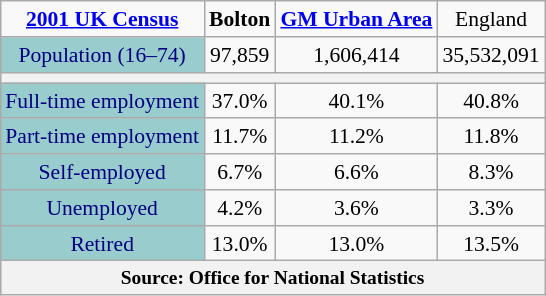<table class="wikitable" style="float: right; margin-left: 1em; font-size: 90%; text-align:center" cellspacing="5">
<tr>
<td><strong><a href='#'>2001 UK Census</a></strong></td>
<td><strong>Bolton</strong></td>
<td><strong><a href='#'>GM Urban Area</a></strong></td>
<td>England</td>
</tr>
<tr>
<td style="background:#9cc; color:navy;">Population (16–74)</td>
<td>97,859</td>
<td>1,606,414</td>
<td>35,532,091</td>
</tr>
<tr>
<th colspan="5"></th>
</tr>
<tr>
<td style="background:#9cc; color:navy;">Full-time employment</td>
<td>37.0%</td>
<td>40.1%</td>
<td>40.8%</td>
</tr>
<tr>
<td style="background:#9cc; color:navy;">Part-time employment</td>
<td>11.7%</td>
<td>11.2%</td>
<td>11.8%</td>
</tr>
<tr>
<td style="background:#9cc; color:navy;">Self-employed</td>
<td>6.7%</td>
<td>6.6%</td>
<td>8.3%</td>
</tr>
<tr>
<td style="background:#9cc; color:navy;">Unemployed</td>
<td>4.2%</td>
<td>3.6%</td>
<td>3.3%</td>
</tr>
<tr>
<td style="background:#9cc; color:navy;">Retired</td>
<td>13.0%</td>
<td>13.0%</td>
<td>13.5%</td>
</tr>
<tr>
<th colspan="5" style="font-size:90%;">Source: Office for National Statistics</th>
</tr>
</table>
